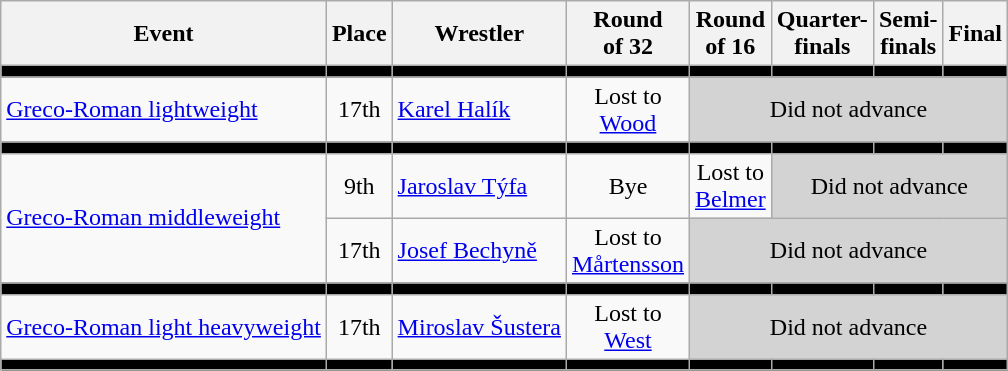<table class=wikitable>
<tr>
<th>Event</th>
<th>Place</th>
<th>Wrestler</th>
<th>Round <br> of 32</th>
<th>Round <br> of 16</th>
<th>Quarter-<br>finals</th>
<th>Semi-<br>finals</th>
<th>Final</th>
</tr>
<tr bgcolor=black>
<td></td>
<td></td>
<td></td>
<td></td>
<td></td>
<td></td>
<td></td>
<td></td>
</tr>
<tr align=center>
<td align=left><a href='#'>Greco-Roman lightweight</a></td>
<td>17th</td>
<td align=left><a href='#'>Karel Halík</a></td>
<td>Lost to <br> <a href='#'>Wood</a></td>
<td colspan=4 bgcolor=lightgray>Did not advance</td>
</tr>
<tr bgcolor=black>
<td></td>
<td></td>
<td></td>
<td></td>
<td></td>
<td></td>
<td></td>
<td></td>
</tr>
<tr align=center>
<td rowspan=2 align=left><a href='#'>Greco-Roman middleweight</a></td>
<td>9th</td>
<td align=left><a href='#'>Jaroslav Týfa</a></td>
<td>Bye</td>
<td>Lost to <br> <a href='#'>Belmer</a></td>
<td colspan=3 bgcolor=lightgray>Did not advance</td>
</tr>
<tr align=center>
<td>17th</td>
<td align=left><a href='#'>Josef Bechyně</a></td>
<td>Lost to <br> <a href='#'>Mårtensson</a></td>
<td colspan=4 bgcolor=lightgray>Did not advance</td>
</tr>
<tr bgcolor=black>
<td></td>
<td></td>
<td></td>
<td></td>
<td></td>
<td></td>
<td></td>
<td></td>
</tr>
<tr align=center>
<td align=left><a href='#'>Greco-Roman light heavyweight</a></td>
<td>17th</td>
<td align=left><a href='#'>Miroslav Šustera</a></td>
<td>Lost to <br> <a href='#'>West</a></td>
<td colspan=4 bgcolor=lightgray>Did not advance</td>
</tr>
<tr bgcolor=black>
<td></td>
<td></td>
<td></td>
<td></td>
<td></td>
<td></td>
<td></td>
<td></td>
</tr>
</table>
